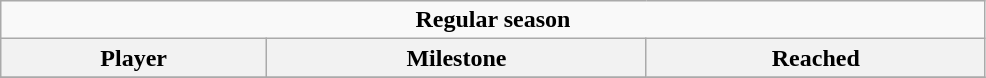<table class="wikitable" width="52%">
<tr>
<td colspan="10" align="center"><strong>Regular season</strong></td>
</tr>
<tr>
<th>Player</th>
<th>Milestone</th>
<th>Reached</th>
</tr>
<tr>
</tr>
</table>
